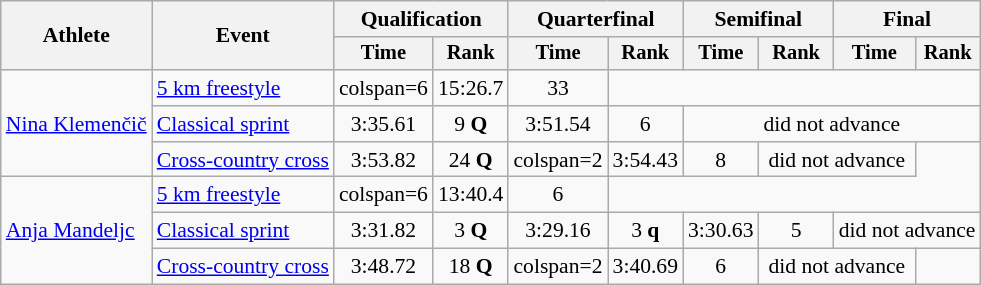<table class="wikitable" style="font-size:90%">
<tr>
<th rowspan="2">Athlete</th>
<th rowspan="2">Event</th>
<th colspan="2">Qualification</th>
<th colspan="2">Quarterfinal</th>
<th colspan="2">Semifinal</th>
<th colspan="2">Final</th>
</tr>
<tr style="font-size:95%">
<th>Time</th>
<th>Rank</th>
<th>Time</th>
<th>Rank</th>
<th>Time</th>
<th>Rank</th>
<th>Time</th>
<th>Rank</th>
</tr>
<tr align=center>
<td align=left rowspan=3><a href='#'>Nina Klemenčič</a></td>
<td align=left><a href='#'>5 km freestyle</a></td>
<td>colspan=6 </td>
<td>15:26.7</td>
<td>33</td>
</tr>
<tr align=center>
<td align=left><a href='#'>Classical sprint</a></td>
<td>3:35.61</td>
<td>9 <strong>Q</strong></td>
<td>3:51.54</td>
<td>6</td>
<td colspan=4>did not advance</td>
</tr>
<tr align=center>
<td align=left><a href='#'>Cross-country cross</a></td>
<td>3:53.82</td>
<td>24 <strong>Q</strong></td>
<td>colspan=2 </td>
<td>3:54.43</td>
<td>8</td>
<td colspan=2>did not advance</td>
</tr>
<tr align=center>
<td align=left rowspan=3><a href='#'>Anja Mandeljc</a></td>
<td align=left><a href='#'>5 km freestyle</a></td>
<td>colspan=6 </td>
<td>13:40.4</td>
<td>6</td>
</tr>
<tr align=center>
<td align=left><a href='#'>Classical sprint</a></td>
<td>3:31.82</td>
<td>3 <strong>Q</strong></td>
<td>3:29.16</td>
<td>3 <strong>q</strong></td>
<td>3:30.63</td>
<td>5</td>
<td colspan=2>did not advance</td>
</tr>
<tr align=center>
<td align=left><a href='#'>Cross-country cross</a></td>
<td>3:48.72</td>
<td>18 <strong>Q</strong></td>
<td>colspan=2 </td>
<td>3:40.69</td>
<td>6</td>
<td colspan=2>did not advance</td>
</tr>
</table>
